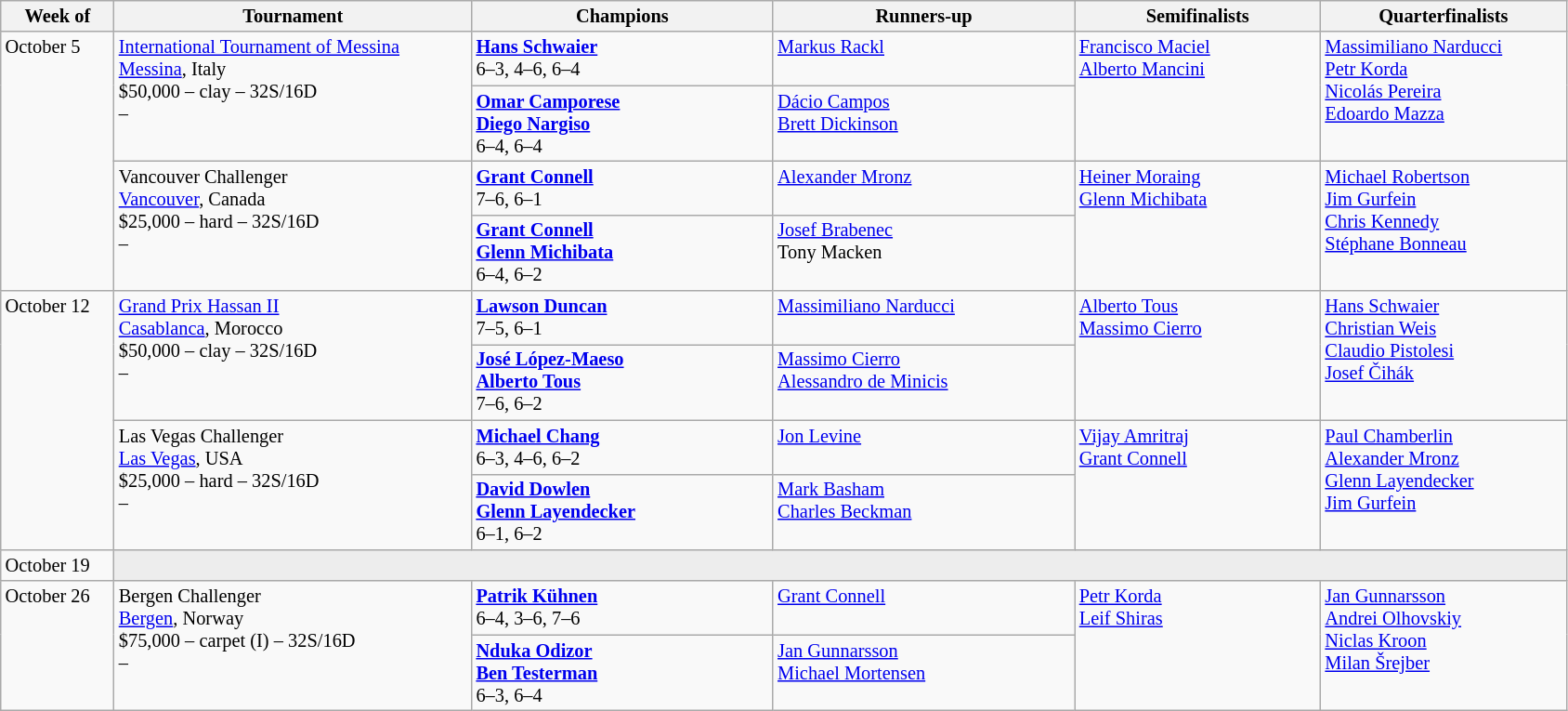<table class="wikitable" style="font-size:85%;">
<tr>
<th width="75">Week of</th>
<th width="250">Tournament</th>
<th width="210">Champions</th>
<th width="210">Runners-up</th>
<th width="170">Semifinalists</th>
<th width="170">Quarterfinalists</th>
</tr>
<tr valign="top">
<td rowspan="4">October 5</td>
<td rowspan="2"><a href='#'>International Tournament of Messina</a><br> <a href='#'>Messina</a>, Italy<br>$50,000 – clay – 32S/16D<br>  – </td>
<td> <strong><a href='#'>Hans Schwaier</a></strong> <br>6–3, 4–6, 6–4</td>
<td> <a href='#'>Markus Rackl</a></td>
<td rowspan="2"> <a href='#'>Francisco Maciel</a> <br>  <a href='#'>Alberto Mancini</a></td>
<td rowspan="2"> <a href='#'>Massimiliano Narducci</a> <br>  <a href='#'>Petr Korda</a> <br> <a href='#'>Nicolás Pereira</a> <br>  <a href='#'>Edoardo Mazza</a></td>
</tr>
<tr valign="top">
<td> <strong><a href='#'>Omar Camporese</a></strong> <br> <strong><a href='#'>Diego Nargiso</a></strong><br>6–4, 6–4</td>
<td> <a href='#'>Dácio Campos</a> <br> <a href='#'>Brett Dickinson</a></td>
</tr>
<tr valign="top">
<td rowspan="2">Vancouver Challenger<br> <a href='#'>Vancouver</a>, Canada<br>$25,000 – hard – 32S/16D<br>  – </td>
<td> <strong><a href='#'>Grant Connell</a></strong> <br>7–6, 6–1</td>
<td> <a href='#'>Alexander Mronz</a></td>
<td rowspan="2"> <a href='#'>Heiner Moraing</a> <br>  <a href='#'>Glenn Michibata</a></td>
<td rowspan="2"> <a href='#'>Michael Robertson</a> <br>  <a href='#'>Jim Gurfein</a> <br> <a href='#'>Chris Kennedy</a> <br>  <a href='#'>Stéphane Bonneau</a></td>
</tr>
<tr valign="top">
<td> <strong><a href='#'>Grant Connell</a></strong> <br> <strong><a href='#'>Glenn Michibata</a></strong><br>6–4, 6–2</td>
<td> <a href='#'>Josef Brabenec</a> <br> Tony Macken</td>
</tr>
<tr valign="top">
<td rowspan="4">October 12</td>
<td rowspan="2"><a href='#'>Grand Prix Hassan II</a><br> <a href='#'>Casablanca</a>, Morocco<br>$50,000 – clay – 32S/16D<br>  – </td>
<td> <strong><a href='#'>Lawson Duncan</a></strong> <br>7–5, 6–1</td>
<td> <a href='#'>Massimiliano Narducci</a></td>
<td rowspan="2"> <a href='#'>Alberto Tous</a> <br>  <a href='#'>Massimo Cierro</a></td>
<td rowspan="2"> <a href='#'>Hans Schwaier</a> <br>  <a href='#'>Christian Weis</a> <br> <a href='#'>Claudio Pistolesi</a> <br>  <a href='#'>Josef Čihák</a></td>
</tr>
<tr valign="top">
<td> <strong><a href='#'>José López-Maeso</a></strong> <br> <strong><a href='#'>Alberto Tous</a></strong><br>7–6, 6–2</td>
<td> <a href='#'>Massimo Cierro</a> <br> <a href='#'>Alessandro de Minicis</a></td>
</tr>
<tr valign="top">
<td rowspan="2">Las Vegas Challenger<br> <a href='#'>Las Vegas</a>, USA<br>$25,000 – hard – 32S/16D<br>  – </td>
<td> <strong><a href='#'>Michael Chang</a></strong> <br>6–3, 4–6, 6–2</td>
<td> <a href='#'>Jon Levine</a></td>
<td rowspan="2"> <a href='#'>Vijay Amritraj</a> <br>  <a href='#'>Grant Connell</a></td>
<td rowspan="2"> <a href='#'>Paul Chamberlin</a> <br>  <a href='#'>Alexander Mronz</a> <br> <a href='#'>Glenn Layendecker</a> <br>  <a href='#'>Jim Gurfein</a></td>
</tr>
<tr valign="top">
<td> <strong><a href='#'>David Dowlen</a></strong> <br> <strong><a href='#'>Glenn Layendecker</a></strong><br>6–1, 6–2</td>
<td> <a href='#'>Mark Basham</a> <br> <a href='#'>Charles Beckman</a></td>
</tr>
<tr valign="top">
<td rowspan="1">October 19</td>
<td colspan="5" bgcolor="#ededed"></td>
</tr>
<tr valign="top">
<td rowspan="2">October 26</td>
<td rowspan="2">Bergen Challenger<br> <a href='#'>Bergen</a>, Norway<br>$75,000 – carpet (I) – 32S/16D<br>  – </td>
<td> <strong><a href='#'>Patrik Kühnen</a></strong> <br>6–4, 3–6, 7–6</td>
<td> <a href='#'>Grant Connell</a></td>
<td rowspan="2"> <a href='#'>Petr Korda</a> <br>  <a href='#'>Leif Shiras</a></td>
<td rowspan="2"> <a href='#'>Jan Gunnarsson</a> <br> <a href='#'>Andrei Olhovskiy</a> <br> <a href='#'>Niclas Kroon</a> <br>  <a href='#'>Milan Šrejber</a></td>
</tr>
<tr valign="top">
<td> <strong><a href='#'>Nduka Odizor</a></strong> <br> <strong><a href='#'>Ben Testerman</a></strong><br>6–3, 6–4</td>
<td> <a href='#'>Jan Gunnarsson</a> <br>  <a href='#'>Michael Mortensen</a></td>
</tr>
</table>
